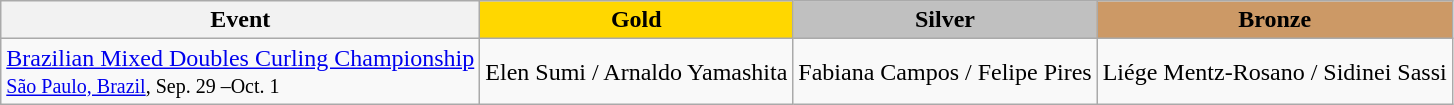<table class="wikitable">
<tr>
<th>Event</th>
<th style="background:gold">Gold</th>
<th style="background:silver">Silver</th>
<th style="background:#cc9966">Bronze</th>
</tr>
<tr>
<td><a href='#'>Brazilian Mixed Doubles Curling Championship</a> <br> <small><a href='#'>São Paulo, Brazil</a>, Sep. 29 –Oct. 1</small></td>
<td>Elen Sumi / Arnaldo Yamashita</td>
<td>Fabiana Campos / Felipe Pires</td>
<td>Liége Mentz-Rosano / Sidinei Sassi</td>
</tr>
</table>
